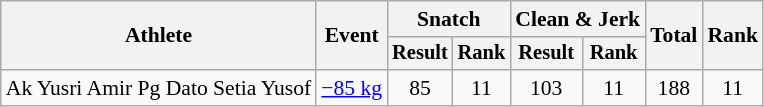<table class=wikitable style=font-size:90%;text-align:center>
<tr>
<th rowspan="2">Athlete</th>
<th rowspan="2">Event</th>
<th colspan="2">Snatch</th>
<th colspan="2">Clean & Jerk</th>
<th rowspan="2">Total</th>
<th rowspan="2">Rank</th>
</tr>
<tr style="font-size:95%">
<th>Result</th>
<th>Rank</th>
<th>Result</th>
<th>Rank</th>
</tr>
<tr>
<td align=left>Ak Yusri Amir Pg Dato Setia Yusof</td>
<td align=left><a href='#'>−85 kg</a></td>
<td>85</td>
<td>11</td>
<td>103</td>
<td>11</td>
<td>188</td>
<td>11</td>
</tr>
</table>
